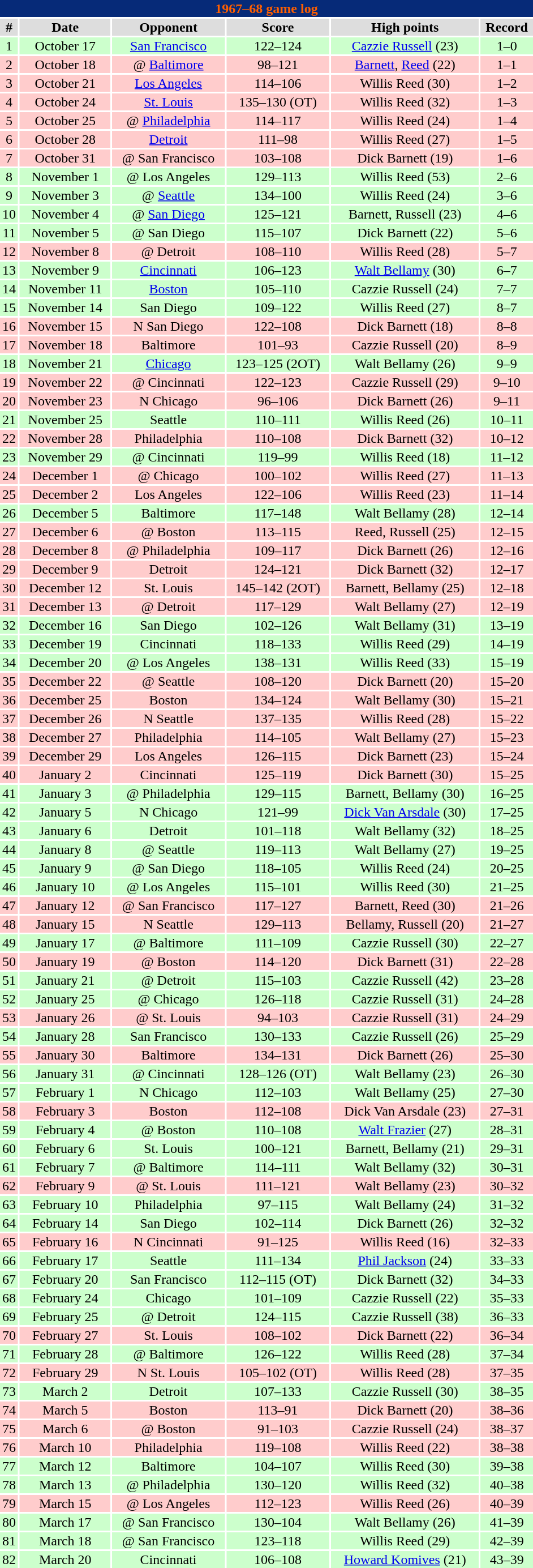<table class="toccolours collapsible" width=50% style="clear:both; margin:1.5em auto; text-align:center">
<tr>
<th colspan=11 style="background:#062A78; color:#FF5F00;">1967–68 game log</th>
</tr>
<tr align="center" bgcolor="#dddddd">
<td><strong>#</strong></td>
<td><strong>Date</strong></td>
<td><strong>Opponent</strong></td>
<td><strong>Score</strong></td>
<td><strong>High points</strong></td>
<td><strong>Record</strong></td>
</tr>
<tr align="center" bgcolor="ccffcc">
<td>1</td>
<td>October 17</td>
<td><a href='#'>San Francisco</a></td>
<td>122–124</td>
<td><a href='#'>Cazzie Russell</a> (23)</td>
<td>1–0</td>
</tr>
<tr align="center" bgcolor="ffcccc">
<td>2</td>
<td>October 18</td>
<td>@ <a href='#'>Baltimore</a></td>
<td>98–121</td>
<td><a href='#'>Barnett</a>, <a href='#'>Reed</a> (22)</td>
<td>1–1</td>
</tr>
<tr align="center" bgcolor="ffcccc">
<td>3</td>
<td>October 21</td>
<td><a href='#'>Los Angeles</a></td>
<td>114–106</td>
<td>Willis Reed (30)</td>
<td>1–2</td>
</tr>
<tr align="center" bgcolor="ffcccc">
<td>4</td>
<td>October 24</td>
<td><a href='#'>St. Louis</a></td>
<td>135–130 (OT)</td>
<td>Willis Reed (32)</td>
<td>1–3</td>
</tr>
<tr align="center" bgcolor="ffcccc">
<td>5</td>
<td>October 25</td>
<td>@ <a href='#'>Philadelphia</a></td>
<td>114–117</td>
<td>Willis Reed (24)</td>
<td>1–4</td>
</tr>
<tr align="center" bgcolor="ffcccc">
<td>6</td>
<td>October 28</td>
<td><a href='#'>Detroit</a></td>
<td>111–98</td>
<td>Willis Reed (27)</td>
<td>1–5</td>
</tr>
<tr align="center" bgcolor="ffcccc">
<td>7</td>
<td>October 31</td>
<td>@ San Francisco</td>
<td>103–108</td>
<td>Dick Barnett (19)</td>
<td>1–6</td>
</tr>
<tr align="center" bgcolor="ccffcc">
<td>8</td>
<td>November 1</td>
<td>@ Los Angeles</td>
<td>129–113</td>
<td>Willis Reed (53)</td>
<td>2–6</td>
</tr>
<tr align="center" bgcolor="ccffcc">
<td>9</td>
<td>November 3</td>
<td>@ <a href='#'>Seattle</a></td>
<td>134–100</td>
<td>Willis Reed (24)</td>
<td>3–6</td>
</tr>
<tr align="center" bgcolor="ccffcc">
<td>10</td>
<td>November 4</td>
<td>@ <a href='#'>San Diego</a></td>
<td>125–121</td>
<td>Barnett, Russell (23)</td>
<td>4–6</td>
</tr>
<tr align="center" bgcolor="ccffcc">
<td>11</td>
<td>November 5</td>
<td>@ San Diego</td>
<td>115–107</td>
<td>Dick Barnett (22)</td>
<td>5–6</td>
</tr>
<tr align="center" bgcolor="ffcccc">
<td>12</td>
<td>November 8</td>
<td>@ Detroit</td>
<td>108–110</td>
<td>Willis Reed (28)</td>
<td>5–7</td>
</tr>
<tr align="center" bgcolor="ccffcc">
<td>13</td>
<td>November 9</td>
<td><a href='#'>Cincinnati</a></td>
<td>106–123</td>
<td><a href='#'>Walt Bellamy</a> (30)</td>
<td>6–7</td>
</tr>
<tr align="center" bgcolor="ccffcc">
<td>14</td>
<td>November 11</td>
<td><a href='#'>Boston</a></td>
<td>105–110</td>
<td>Cazzie Russell (24)</td>
<td>7–7</td>
</tr>
<tr align="center" bgcolor="ccffcc">
<td>15</td>
<td>November 14</td>
<td>San Diego</td>
<td>109–122</td>
<td>Willis Reed (27)</td>
<td>8–7</td>
</tr>
<tr align="center" bgcolor="ffcccc">
<td>16</td>
<td>November 15</td>
<td>N San Diego</td>
<td>122–108</td>
<td>Dick Barnett (18)</td>
<td>8–8</td>
</tr>
<tr align="center" bgcolor="ffcccc">
<td>17</td>
<td>November 18</td>
<td>Baltimore</td>
<td>101–93</td>
<td>Cazzie Russell (20)</td>
<td>8–9</td>
</tr>
<tr align="center" bgcolor="ccffcc">
<td>18</td>
<td>November 21</td>
<td><a href='#'>Chicago</a></td>
<td>123–125 (2OT)</td>
<td>Walt Bellamy (26)</td>
<td>9–9</td>
</tr>
<tr align="center" bgcolor="ffcccc">
<td>19</td>
<td>November 22</td>
<td>@ Cincinnati</td>
<td>122–123</td>
<td>Cazzie Russell (29)</td>
<td>9–10</td>
</tr>
<tr align="center" bgcolor="ffcccc">
<td>20</td>
<td>November 23</td>
<td>N Chicago</td>
<td>96–106</td>
<td>Dick Barnett (26)</td>
<td>9–11</td>
</tr>
<tr align="center" bgcolor="ccffcc">
<td>21</td>
<td>November 25</td>
<td>Seattle</td>
<td>110–111</td>
<td>Willis Reed (26)</td>
<td>10–11</td>
</tr>
<tr align="center" bgcolor="ffcccc">
<td>22</td>
<td>November 28</td>
<td>Philadelphia</td>
<td>110–108</td>
<td>Dick Barnett (32)</td>
<td>10–12</td>
</tr>
<tr align="center" bgcolor="ccffcc">
<td>23</td>
<td>November 29</td>
<td>@ Cincinnati</td>
<td>119–99</td>
<td>Willis Reed (18)</td>
<td>11–12</td>
</tr>
<tr align="center" bgcolor="ffcccc">
<td>24</td>
<td>December 1</td>
<td>@ Chicago</td>
<td>100–102</td>
<td>Willis Reed (27)</td>
<td>11–13</td>
</tr>
<tr align="center" bgcolor="ffcccc">
<td>25</td>
<td>December 2</td>
<td>Los Angeles</td>
<td>122–106</td>
<td>Willis Reed (23)</td>
<td>11–14</td>
</tr>
<tr align="center" bgcolor="ccffcc">
<td>26</td>
<td>December 5</td>
<td>Baltimore</td>
<td>117–148</td>
<td>Walt Bellamy (28)</td>
<td>12–14</td>
</tr>
<tr align="center" bgcolor="ffcccc">
<td>27</td>
<td>December 6</td>
<td>@ Boston</td>
<td>113–115</td>
<td>Reed, Russell (25)</td>
<td>12–15</td>
</tr>
<tr align="center" bgcolor="ffcccc">
<td>28</td>
<td>December 8</td>
<td>@ Philadelphia</td>
<td>109–117</td>
<td>Dick Barnett (26)</td>
<td>12–16</td>
</tr>
<tr align="center" bgcolor="ffcccc">
<td>29</td>
<td>December 9</td>
<td>Detroit</td>
<td>124–121</td>
<td>Dick Barnett (32)</td>
<td>12–17</td>
</tr>
<tr align="center" bgcolor="ffcccc">
<td>30</td>
<td>December 12</td>
<td>St. Louis</td>
<td>145–142 (2OT)</td>
<td>Barnett, Bellamy (25)</td>
<td>12–18</td>
</tr>
<tr align="center" bgcolor="ffcccc">
<td>31</td>
<td>December 13</td>
<td>@ Detroit</td>
<td>117–129</td>
<td>Walt Bellamy (27)</td>
<td>12–19</td>
</tr>
<tr align="center" bgcolor="ccffcc">
<td>32</td>
<td>December 16</td>
<td>San Diego</td>
<td>102–126</td>
<td>Walt Bellamy (31)</td>
<td>13–19</td>
</tr>
<tr align="center" bgcolor="ccffcc">
<td>33</td>
<td>December 19</td>
<td>Cincinnati</td>
<td>118–133</td>
<td>Willis Reed (29)</td>
<td>14–19</td>
</tr>
<tr align="center" bgcolor="ccffcc">
<td>34</td>
<td>December 20</td>
<td>@ Los Angeles</td>
<td>138–131</td>
<td>Willis Reed (33)</td>
<td>15–19</td>
</tr>
<tr align="center" bgcolor="ffcccc">
<td>35</td>
<td>December 22</td>
<td>@ Seattle</td>
<td>108–120</td>
<td>Dick Barnett (20)</td>
<td>15–20</td>
</tr>
<tr align="center" bgcolor="ffcccc">
<td>36</td>
<td>December 25</td>
<td>Boston</td>
<td>134–124</td>
<td>Walt Bellamy (30)</td>
<td>15–21</td>
</tr>
<tr align="center" bgcolor="ffcccc">
<td>37</td>
<td>December 26</td>
<td>N Seattle</td>
<td>137–135</td>
<td>Willis Reed (28)</td>
<td>15–22</td>
</tr>
<tr align="center" bgcolor="ffcccc">
<td>38</td>
<td>December 27</td>
<td>Philadelphia</td>
<td>114–105</td>
<td>Walt Bellamy (27)</td>
<td>15–23</td>
</tr>
<tr align="center" bgcolor="ffcccc">
<td>39</td>
<td>December 29</td>
<td>Los Angeles</td>
<td>126–115</td>
<td>Dick Barnett (23)</td>
<td>15–24</td>
</tr>
<tr align="center" bgcolor="ffcccc">
<td>40</td>
<td>January 2</td>
<td>Cincinnati</td>
<td>125–119</td>
<td>Dick Barnett (30)</td>
<td>15–25</td>
</tr>
<tr align="center" bgcolor="ccffcc">
<td>41</td>
<td>January 3</td>
<td>@ Philadelphia</td>
<td>129–115</td>
<td>Barnett, Bellamy (30)</td>
<td>16–25</td>
</tr>
<tr align="center" bgcolor="ccffcc">
<td>42</td>
<td>January 5</td>
<td>N Chicago</td>
<td>121–99</td>
<td><a href='#'>Dick Van Arsdale</a> (30)</td>
<td>17–25</td>
</tr>
<tr align="center" bgcolor="ccffcc">
<td>43</td>
<td>January 6</td>
<td>Detroit</td>
<td>101–118</td>
<td>Walt Bellamy (32)</td>
<td>18–25</td>
</tr>
<tr align="center" bgcolor="ccffcc">
<td>44</td>
<td>January 8</td>
<td>@ Seattle</td>
<td>119–113</td>
<td>Walt Bellamy (27)</td>
<td>19–25</td>
</tr>
<tr align="center" bgcolor="ccffcc">
<td>45</td>
<td>January 9</td>
<td>@ San Diego</td>
<td>118–105</td>
<td>Willis Reed (24)</td>
<td>20–25</td>
</tr>
<tr align="center" bgcolor="ccffcc">
<td>46</td>
<td>January 10</td>
<td>@ Los Angeles</td>
<td>115–101</td>
<td>Willis Reed (30)</td>
<td>21–25</td>
</tr>
<tr align="center" bgcolor="ffcccc">
<td>47</td>
<td>January 12</td>
<td>@ San Francisco</td>
<td>117–127</td>
<td>Barnett, Reed (30)</td>
<td>21–26</td>
</tr>
<tr align="center" bgcolor="ffcccc">
<td>48</td>
<td>January 15</td>
<td>N Seattle</td>
<td>129–113</td>
<td>Bellamy, Russell (20)</td>
<td>21–27</td>
</tr>
<tr align="center" bgcolor="ccffcc">
<td>49</td>
<td>January 17</td>
<td>@ Baltimore</td>
<td>111–109</td>
<td>Cazzie Russell (30)</td>
<td>22–27</td>
</tr>
<tr align="center" bgcolor="ffcccc">
<td>50</td>
<td>January 19</td>
<td>@ Boston</td>
<td>114–120</td>
<td>Dick Barnett (31)</td>
<td>22–28</td>
</tr>
<tr align="center" bgcolor="ccffcc">
<td>51</td>
<td>January 21</td>
<td>@ Detroit</td>
<td>115–103</td>
<td>Cazzie Russell (42)</td>
<td>23–28</td>
</tr>
<tr align="center" bgcolor="ccffcc">
<td>52</td>
<td>January 25</td>
<td>@ Chicago</td>
<td>126–118</td>
<td>Cazzie Russell (31)</td>
<td>24–28</td>
</tr>
<tr align="center" bgcolor="ffcccc">
<td>53</td>
<td>January 26</td>
<td>@ St. Louis</td>
<td>94–103</td>
<td>Cazzie Russell (31)</td>
<td>24–29</td>
</tr>
<tr align="center" bgcolor="ccffcc">
<td>54</td>
<td>January 28</td>
<td>San Francisco</td>
<td>130–133</td>
<td>Cazzie Russell (26)</td>
<td>25–29</td>
</tr>
<tr align="center" bgcolor="ffcccc">
<td>55</td>
<td>January 30</td>
<td>Baltimore</td>
<td>134–131</td>
<td>Dick Barnett (26)</td>
<td>25–30</td>
</tr>
<tr align="center" bgcolor="ccffcc">
<td>56</td>
<td>January 31</td>
<td>@ Cincinnati</td>
<td>128–126 (OT)</td>
<td>Walt Bellamy (23)</td>
<td>26–30</td>
</tr>
<tr align="center" bgcolor="ccffcc">
<td>57</td>
<td>February 1</td>
<td>N Chicago</td>
<td>112–103</td>
<td>Walt Bellamy (25)</td>
<td>27–30</td>
</tr>
<tr align="center" bgcolor="ffcccc">
<td>58</td>
<td>February 3</td>
<td>Boston</td>
<td>112–108</td>
<td>Dick Van Arsdale (23)</td>
<td>27–31</td>
</tr>
<tr align="center" bgcolor="ccffcc">
<td>59</td>
<td>February 4</td>
<td>@ Boston</td>
<td>110–108</td>
<td><a href='#'>Walt Frazier</a> (27)</td>
<td>28–31</td>
</tr>
<tr align="center" bgcolor="ccffcc">
<td>60</td>
<td>February 6</td>
<td>St. Louis</td>
<td>100–121</td>
<td>Barnett, Bellamy (21)</td>
<td>29–31</td>
</tr>
<tr align="center" bgcolor="ccffcc">
<td>61</td>
<td>February 7</td>
<td>@ Baltimore</td>
<td>114–111</td>
<td>Walt Bellamy (32)</td>
<td>30–31</td>
</tr>
<tr align="center" bgcolor="ffcccc">
<td>62</td>
<td>February 9</td>
<td>@ St. Louis</td>
<td>111–121</td>
<td>Walt Bellamy (23)</td>
<td>30–32</td>
</tr>
<tr align="center" bgcolor="ccffcc">
<td>63</td>
<td>February 10</td>
<td>Philadelphia</td>
<td>97–115</td>
<td>Walt Bellamy (24)</td>
<td>31–32</td>
</tr>
<tr align="center" bgcolor="ccffcc">
<td>64</td>
<td>February 14</td>
<td>San Diego</td>
<td>102–114</td>
<td>Dick Barnett (26)</td>
<td>32–32</td>
</tr>
<tr align="center" bgcolor="ffcccc">
<td>65</td>
<td>February 16</td>
<td>N Cincinnati</td>
<td>91–125</td>
<td>Willis Reed (16)</td>
<td>32–33</td>
</tr>
<tr align="center" bgcolor="ccffcc">
<td>66</td>
<td>February 17</td>
<td>Seattle</td>
<td>111–134</td>
<td><a href='#'>Phil Jackson</a> (24)</td>
<td>33–33</td>
</tr>
<tr align="center" bgcolor="ccffcc">
<td>67</td>
<td>February 20</td>
<td>San Francisco</td>
<td>112–115 (OT)</td>
<td>Dick Barnett (32)</td>
<td>34–33</td>
</tr>
<tr align="center" bgcolor="ccffcc">
<td>68</td>
<td>February 24</td>
<td>Chicago</td>
<td>101–109</td>
<td>Cazzie Russell (22)</td>
<td>35–33</td>
</tr>
<tr align="center" bgcolor="ccffcc">
<td>69</td>
<td>February 25</td>
<td>@ Detroit</td>
<td>124–115</td>
<td>Cazzie Russell (38)</td>
<td>36–33</td>
</tr>
<tr align="center" bgcolor="ffcccc">
<td>70</td>
<td>February 27</td>
<td>St. Louis</td>
<td>108–102</td>
<td>Dick Barnett (22)</td>
<td>36–34</td>
</tr>
<tr align="center" bgcolor="ccffcc">
<td>71</td>
<td>February 28</td>
<td>@ Baltimore</td>
<td>126–122</td>
<td>Willis Reed (28)</td>
<td>37–34</td>
</tr>
<tr align="center" bgcolor="ffcccc">
<td>72</td>
<td>February 29</td>
<td>N St. Louis</td>
<td>105–102 (OT)</td>
<td>Willis Reed (28)</td>
<td>37–35</td>
</tr>
<tr align="center" bgcolor="ccffcc">
<td>73</td>
<td>March 2</td>
<td>Detroit</td>
<td>107–133</td>
<td>Cazzie Russell (30)</td>
<td>38–35</td>
</tr>
<tr align="center" bgcolor="ffcccc">
<td>74</td>
<td>March 5</td>
<td>Boston</td>
<td>113–91</td>
<td>Dick Barnett (20)</td>
<td>38–36</td>
</tr>
<tr align="center" bgcolor="ffcccc">
<td>75</td>
<td>March 6</td>
<td>@ Boston</td>
<td>91–103</td>
<td>Cazzie Russell (24)</td>
<td>38–37</td>
</tr>
<tr align="center" bgcolor="ffcccc">
<td>76</td>
<td>March 10</td>
<td>Philadelphia</td>
<td>119–108</td>
<td>Willis Reed (22)</td>
<td>38–38</td>
</tr>
<tr align="center" bgcolor="ccffcc">
<td>77</td>
<td>March 12</td>
<td>Baltimore</td>
<td>104–107</td>
<td>Willis Reed (30)</td>
<td>39–38</td>
</tr>
<tr align="center" bgcolor="ccffcc">
<td>78</td>
<td>March 13</td>
<td>@ Philadelphia</td>
<td>130–120</td>
<td>Willis Reed (32)</td>
<td>40–38</td>
</tr>
<tr align="center" bgcolor="ffcccc">
<td>79</td>
<td>March 15</td>
<td>@ Los Angeles</td>
<td>112–123</td>
<td>Willis Reed (26)</td>
<td>40–39</td>
</tr>
<tr align="center" bgcolor="ccffcc">
<td>80</td>
<td>March 17</td>
<td>@ San Francisco</td>
<td>130–104</td>
<td>Walt Bellamy (26)</td>
<td>41–39</td>
</tr>
<tr align="center" bgcolor="ccffcc">
<td>81</td>
<td>March 18</td>
<td>@ San Francisco</td>
<td>123–118</td>
<td>Willis Reed (29)</td>
<td>42–39</td>
</tr>
<tr align="center" bgcolor="ccffcc">
<td>82</td>
<td>March 20</td>
<td>Cincinnati</td>
<td>106–108</td>
<td><a href='#'>Howard Komives</a> (21)</td>
<td>43–39</td>
</tr>
</table>
